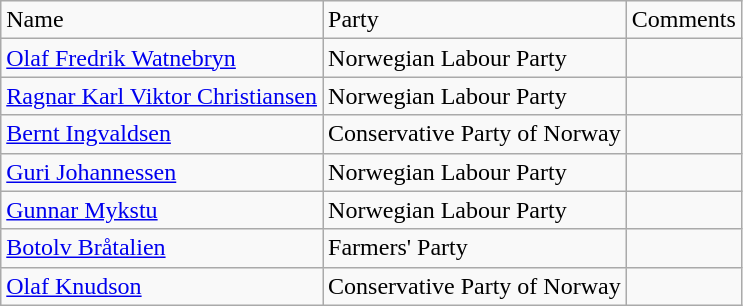<table class="wikitable">
<tr>
<td>Name</td>
<td>Party</td>
<td>Comments</td>
</tr>
<tr>
<td><a href='#'>Olaf Fredrik Watnebryn</a></td>
<td>Norwegian Labour Party</td>
<td></td>
</tr>
<tr>
<td><a href='#'>Ragnar Karl Viktor Christiansen</a></td>
<td>Norwegian Labour Party</td>
<td></td>
</tr>
<tr>
<td><a href='#'>Bernt Ingvaldsen</a></td>
<td>Conservative Party of Norway</td>
<td></td>
</tr>
<tr>
<td><a href='#'>Guri Johannessen</a></td>
<td>Norwegian Labour Party</td>
<td></td>
</tr>
<tr>
<td><a href='#'>Gunnar Mykstu</a></td>
<td>Norwegian Labour Party</td>
<td></td>
</tr>
<tr>
<td><a href='#'>Botolv Bråtalien</a></td>
<td>Farmers' Party</td>
<td></td>
</tr>
<tr>
<td><a href='#'>Olaf Knudson</a></td>
<td>Conservative Party of Norway</td>
<td></td>
</tr>
</table>
